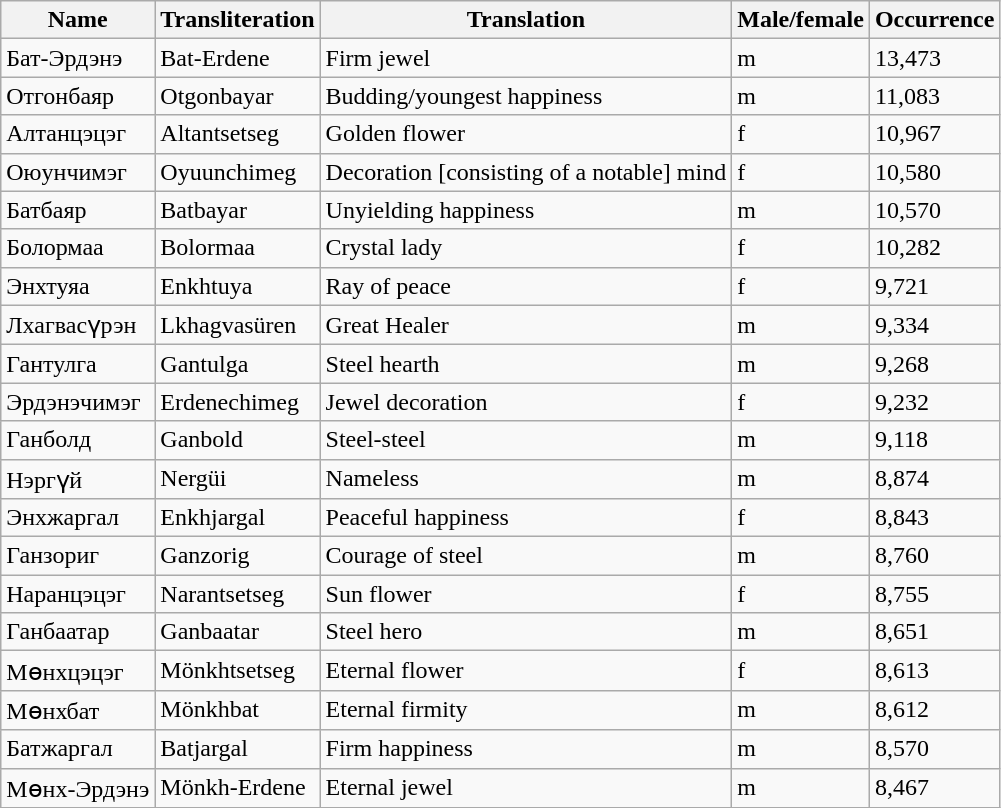<table class="wikitable">
<tr>
<th>Name</th>
<th>Transliteration</th>
<th>Translation</th>
<th>Male/female</th>
<th>Occurrence</th>
</tr>
<tr>
<td>Бат-Эрдэнэ</td>
<td>Bat-Erdene</td>
<td>Firm jewel</td>
<td>m</td>
<td>13,473</td>
</tr>
<tr>
<td>Отгонбаяр</td>
<td>Otgonbayar</td>
<td>Budding/youngest happiness</td>
<td>m</td>
<td>11,083</td>
</tr>
<tr>
<td>Алтанцэцэг</td>
<td>Altantsetseg</td>
<td>Golden flower</td>
<td>f</td>
<td>10,967</td>
</tr>
<tr>
<td>Оюунчимэг</td>
<td>Oyuunchimeg</td>
<td>Decoration [consisting of a notable] mind</td>
<td>f</td>
<td>10,580</td>
</tr>
<tr>
<td>Батбаяр</td>
<td>Batbayar</td>
<td>Unyielding happiness</td>
<td>m</td>
<td>10,570</td>
</tr>
<tr>
<td>Болормаа</td>
<td>Bolormaa</td>
<td>Crystal lady</td>
<td>f</td>
<td>10,282</td>
</tr>
<tr>
<td>Энхтуяа</td>
<td>Enkhtuya</td>
<td>Ray of peace</td>
<td>f</td>
<td>9,721</td>
</tr>
<tr>
<td>Лхагвасүрэн</td>
<td>Lkhagvasüren</td>
<td>Great Healer</td>
<td>m</td>
<td>9,334</td>
</tr>
<tr>
<td>Гантулга</td>
<td>Gantulga</td>
<td>Steel hearth</td>
<td>m</td>
<td>9,268</td>
</tr>
<tr>
<td>Эрдэнэчимэг</td>
<td>Erdenechimeg</td>
<td>Jewel decoration</td>
<td>f</td>
<td>9,232</td>
</tr>
<tr>
<td>Ганболд</td>
<td>Ganbold</td>
<td>Steel-steel</td>
<td>m</td>
<td>9,118</td>
</tr>
<tr>
<td>Нэргүй</td>
<td>Nergüi</td>
<td>Nameless</td>
<td>m</td>
<td>8,874</td>
</tr>
<tr>
<td>Энхжаргал</td>
<td>Enkhjargal</td>
<td>Peaceful happiness</td>
<td>f</td>
<td>8,843</td>
</tr>
<tr>
<td>Ганзориг</td>
<td>Ganzorig</td>
<td>Courage of steel</td>
<td>m</td>
<td>8,760</td>
</tr>
<tr>
<td>Наранцэцэг</td>
<td>Narantsetseg</td>
<td>Sun flower</td>
<td>f</td>
<td>8,755</td>
</tr>
<tr>
<td>Ганбаатар</td>
<td>Ganbaatar</td>
<td>Steel hero</td>
<td>m</td>
<td>8,651</td>
</tr>
<tr>
<td>Мөнхцэцэг</td>
<td>Mönkhtsetseg</td>
<td>Eternal flower</td>
<td>f</td>
<td>8,613</td>
</tr>
<tr>
<td>Мөнхбат</td>
<td>Mönkhbat</td>
<td>Eternal firmity</td>
<td>m</td>
<td>8,612</td>
</tr>
<tr>
<td>Батжаргал</td>
<td>Batjargal</td>
<td>Firm happiness</td>
<td>m</td>
<td>8,570</td>
</tr>
<tr>
<td>Мөнх-Эрдэнэ</td>
<td>Mönkh-Erdene</td>
<td>Eternal jewel</td>
<td>m</td>
<td>8,467</td>
</tr>
</table>
